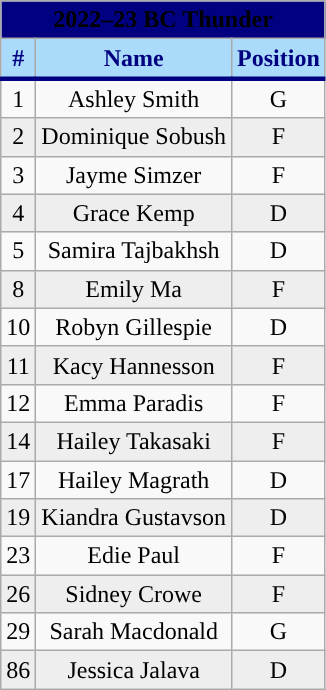<table class="wikitable" style="text-align:centre">
<tr align=Center>
<th style=background:Navy colspan=3><span>2022–23 BC Thunder</span></th>
</tr>
<tr style="text-align:center; background:#AADBFB; border-bottom:navy 3px solid; color:navy;">
<td><strong>#</strong></td>
<td><strong>Name</strong></td>
<td><strong>Position</strong></td>
</tr>
<tr style="text-align:center">
<td>1</td>
<td>Ashley Smith</td>
<td>G</td>
</tr>
<tr style="text-align:center" bgcolor="#eeeeee">
<td>2</td>
<td>Dominique Sobush</td>
<td>F</td>
</tr>
<tr style="text-align:center">
<td>3</td>
<td>Jayme Simzer</td>
<td>F</td>
</tr>
<tr style="text-align:center" bgcolor="#eeeeee">
<td>4</td>
<td>Grace Kemp</td>
<td>D</td>
</tr>
<tr style="text-align:center">
<td>5</td>
<td>Samira Tajbakhsh</td>
<td>D</td>
</tr>
<tr style="text-align:center" bgcolor="#eeeeee">
<td>8</td>
<td>Emily Ma</td>
<td>F</td>
</tr>
<tr style="text-align:center">
<td>10</td>
<td>Robyn Gillespie</td>
<td>D</td>
</tr>
<tr style="text-align:center" bgcolor="#eeeeee">
<td>11</td>
<td>Kacy Hannesson</td>
<td>F</td>
</tr>
<tr style="text-align:center">
<td>12</td>
<td>Emma Paradis</td>
<td>F</td>
</tr>
<tr style="text-align:center" bgcolor="#eeeeee">
<td>14</td>
<td>Hailey Takasaki</td>
<td>F</td>
</tr>
<tr style="text-align:center">
<td>17</td>
<td>Hailey Magrath</td>
<td>D</td>
</tr>
<tr style="text-align:center" bgcolor="#eeeeee">
<td>19</td>
<td>Kiandra Gustavson</td>
<td>D</td>
</tr>
<tr style="text-align:center">
<td>23</td>
<td>Edie Paul</td>
<td>F</td>
</tr>
<tr style="text-align:center" bgcolor="#eeeeee">
<td>26</td>
<td>Sidney Crowe</td>
<td>F</td>
</tr>
<tr style="text-align:center">
<td>29</td>
<td>Sarah Macdonald</td>
<td>G</td>
</tr>
<tr style="text-align:center" bgcolor="#eeeeee">
<td>86</td>
<td>Jessica Jalava</td>
<td>D</td>
</tr>
</table>
